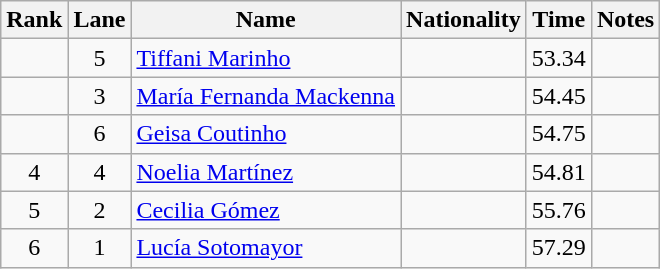<table class="wikitable sortable" style="text-align:center">
<tr>
<th>Rank</th>
<th>Lane</th>
<th>Name</th>
<th>Nationality</th>
<th>Time</th>
<th>Notes</th>
</tr>
<tr>
<td></td>
<td>5</td>
<td align=left><a href='#'>Tiffani Marinho</a></td>
<td align=left></td>
<td>53.34</td>
<td></td>
</tr>
<tr>
<td></td>
<td>3</td>
<td align=left><a href='#'>María Fernanda Mackenna</a></td>
<td align=left></td>
<td>54.45</td>
<td><strong></strong></td>
</tr>
<tr>
<td></td>
<td>6</td>
<td align=left><a href='#'>Geisa Coutinho</a></td>
<td align=left></td>
<td>54.75</td>
<td></td>
</tr>
<tr>
<td>4</td>
<td>4</td>
<td align=left><a href='#'>Noelia Martínez</a></td>
<td align=left></td>
<td>54.81</td>
<td></td>
</tr>
<tr>
<td>5</td>
<td>2</td>
<td align=left><a href='#'>Cecilia Gómez</a></td>
<td align=left></td>
<td>55.76</td>
<td></td>
</tr>
<tr>
<td>6</td>
<td>1</td>
<td align=left><a href='#'>Lucía Sotomayor</a></td>
<td align=left></td>
<td>57.29</td>
<td></td>
</tr>
</table>
